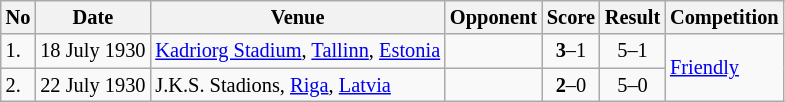<table class="wikitable" style="font-size:85%;">
<tr>
<th>No</th>
<th>Date</th>
<th>Venue</th>
<th>Opponent</th>
<th>Score</th>
<th>Result</th>
<th>Competition</th>
</tr>
<tr>
<td>1.</td>
<td>18 July 1930</td>
<td><a href='#'>Kadriorg Stadium</a>, <a href='#'>Tallinn</a>, <a href='#'>Estonia</a></td>
<td></td>
<td align=center><strong>3</strong>–1</td>
<td align=center>5–1</td>
<td rowspan="2"><a href='#'>Friendly</a></td>
</tr>
<tr>
<td>2.</td>
<td>22 July 1930</td>
<td>J.K.S. Stadions, <a href='#'>Riga</a>, <a href='#'>Latvia</a></td>
<td></td>
<td align=center><strong>2</strong>–0</td>
<td align=center>5–0</td>
</tr>
</table>
